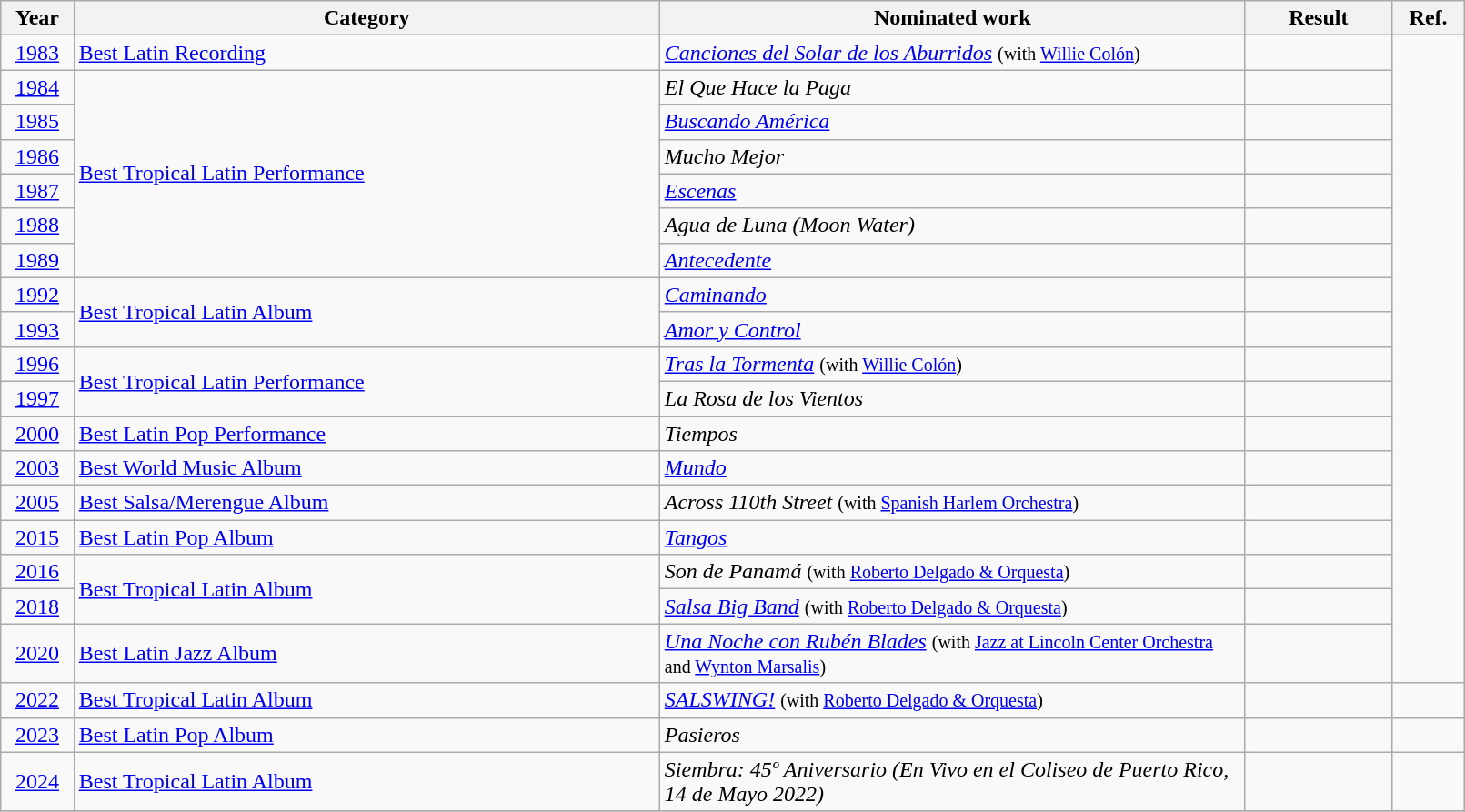<table class="wikitable sortable" style="width:85%;">
<tr>
<th width=5%>Year</th>
<th style="width:40%;">Category</th>
<th style="width:40%;">Nominated work</th>
<th style="width:10%;">Result</th>
<th style="width:5%;">Ref.</th>
</tr>
<tr>
<td style="text-align:center;"><a href='#'>1983</a></td>
<td><a href='#'>Best Latin Recording</a></td>
<td><em><a href='#'>Canciones del Solar de los Aburridos</a></em> <small>(with <a href='#'>Willie Colón</a>)</small></td>
<td></td>
<td rowspan="18"></td>
</tr>
<tr>
<td style="text-align:center;"><a href='#'>1984</a></td>
<td rowspan="6"><a href='#'>Best Tropical Latin Performance</a></td>
<td><em>El Que Hace la Paga</em></td>
<td></td>
</tr>
<tr>
<td style="text-align:center;"><a href='#'>1985</a></td>
<td><em><a href='#'>Buscando América</a></em></td>
<td></td>
</tr>
<tr>
<td style="text-align:center;"><a href='#'>1986</a></td>
<td><em>Mucho Mejor</em></td>
<td></td>
</tr>
<tr>
<td style="text-align:center;"><a href='#'>1987</a></td>
<td><em><a href='#'>Escenas</a></em></td>
<td></td>
</tr>
<tr>
<td style="text-align:center;"><a href='#'>1988</a></td>
<td><em>Agua de Luna (Moon Water)</em></td>
<td></td>
</tr>
<tr>
<td style="text-align:center;"><a href='#'>1989</a></td>
<td><em><a href='#'>Antecedente</a></em></td>
<td></td>
</tr>
<tr>
<td style="text-align:center;"><a href='#'>1992</a></td>
<td rowspan="2"><a href='#'>Best Tropical Latin Album</a></td>
<td><em><a href='#'>Caminando</a></em></td>
<td></td>
</tr>
<tr>
<td style="text-align:center;"><a href='#'>1993</a></td>
<td><em><a href='#'>Amor y Control</a></em></td>
<td></td>
</tr>
<tr>
<td style="text-align:center;"><a href='#'>1996</a></td>
<td rowspan="2"><a href='#'>Best Tropical Latin Performance</a></td>
<td><em><a href='#'>Tras la Tormenta</a></em> <small>(with <a href='#'>Willie Colón</a>)</small></td>
<td></td>
</tr>
<tr>
<td style="text-align:center;"><a href='#'>1997</a></td>
<td><em>La Rosa de los Vientos</em></td>
<td></td>
</tr>
<tr>
<td style="text-align:center;"><a href='#'>2000</a></td>
<td><a href='#'>Best Latin Pop Performance</a></td>
<td><em>Tiempos</em></td>
<td></td>
</tr>
<tr>
<td style="text-align:center;"><a href='#'>2003</a></td>
<td><a href='#'>Best World Music Album</a></td>
<td><em><a href='#'>Mundo</a></em></td>
<td></td>
</tr>
<tr>
<td style="text-align:center;"><a href='#'>2005</a></td>
<td><a href='#'>Best Salsa/Merengue Album</a></td>
<td><em>Across 110th Street</em> <small>(with <a href='#'>Spanish Harlem Orchestra</a>)</small></td>
<td></td>
</tr>
<tr>
<td style="text-align:center;"><a href='#'>2015</a></td>
<td><a href='#'>Best Latin Pop Album</a></td>
<td><em><a href='#'>Tangos</a></em></td>
<td></td>
</tr>
<tr>
<td style="text-align:center;"><a href='#'>2016</a></td>
<td rowspan="2"><a href='#'>Best Tropical Latin Album</a></td>
<td><em>Son de Panamá</em> <small>(with <a href='#'>Roberto Delgado & Orquesta</a>)</small></td>
<td></td>
</tr>
<tr>
<td style="text-align:center;"><a href='#'>2018</a></td>
<td><em><a href='#'>Salsa Big Band</a></em> <small>(with <a href='#'>Roberto Delgado & Orquesta</a>)</small></td>
<td></td>
</tr>
<tr>
<td style="text-align:center;"><a href='#'>2020</a></td>
<td><a href='#'>Best Latin Jazz Album</a></td>
<td><em><a href='#'>Una Noche con Rubén Blades</a></em> <small>(with <a href='#'>Jazz at Lincoln Center Orchestra</a> and <a href='#'>Wynton Marsalis</a>)</small></td>
<td></td>
</tr>
<tr>
<td style="text-align:center;"><a href='#'>2022</a></td>
<td><a href='#'>Best Tropical Latin Album</a></td>
<td><em><a href='#'>SALSWING!</a></em> <small>(with <a href='#'>Roberto Delgado & Orquesta</a>)</small></td>
<td></td>
</tr>
<tr>
<td style="text-align:center;"><a href='#'>2023</a></td>
<td><a href='#'>Best Latin Pop Album</a></td>
<td><em>Pasieros</em> </td>
<td></td>
<td style="text-align:center;"></td>
</tr>
<tr>
<td style="text-align:center;"><a href='#'>2024</a></td>
<td><a href='#'>Best Tropical Latin Album</a></td>
<td><em>Siembra: 45º Aniversario (En Vivo en el Coliseo de Puerto Rico, 14 de Mayo 2022)</em></td>
<td></td>
<td></td>
</tr>
<tr>
</tr>
</table>
